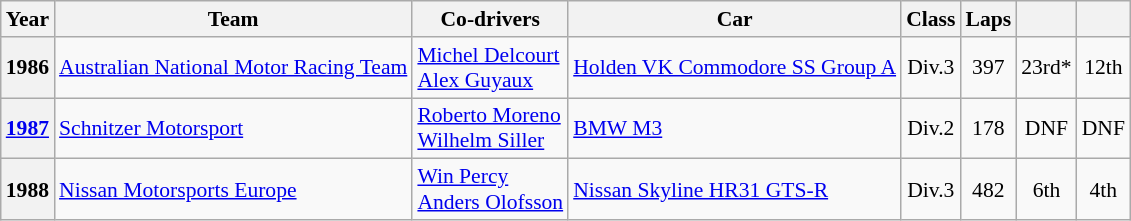<table class="wikitable" style="text-align:center; font-size:90%">
<tr>
<th>Year</th>
<th>Team</th>
<th>Co-drivers</th>
<th>Car</th>
<th>Class</th>
<th>Laps</th>
<th></th>
<th></th>
</tr>
<tr align="centre">
<th>1986</th>
<td align="left"> <a href='#'>Australian National Motor Racing Team</a></td>
<td align="left"> <a href='#'>Michel Delcourt</a><br> <a href='#'>Alex Guyaux</a></td>
<td align="left"><a href='#'>Holden VK Commodore SS Group A</a></td>
<td>Div.3</td>
<td>397</td>
<td>23rd*</td>
<td>12th</td>
</tr>
<tr align="centre">
<th><a href='#'>1987</a></th>
<td align="left"> <a href='#'>Schnitzer Motorsport</a></td>
<td align="left"> <a href='#'>Roberto Moreno</a><br> <a href='#'>Wilhelm Siller</a></td>
<td align="left"><a href='#'>BMW M3</a></td>
<td>Div.2</td>
<td>178</td>
<td>DNF</td>
<td>DNF</td>
</tr>
<tr align="centre">
<th>1988</th>
<td align="left"> <a href='#'>Nissan Motorsports Europe</a></td>
<td align="left"> <a href='#'>Win Percy</a><br> <a href='#'>Anders Olofsson</a></td>
<td align="left"><a href='#'>Nissan Skyline HR31 GTS-R</a></td>
<td>Div.3</td>
<td>482</td>
<td>6th</td>
<td>4th</td>
</tr>
</table>
